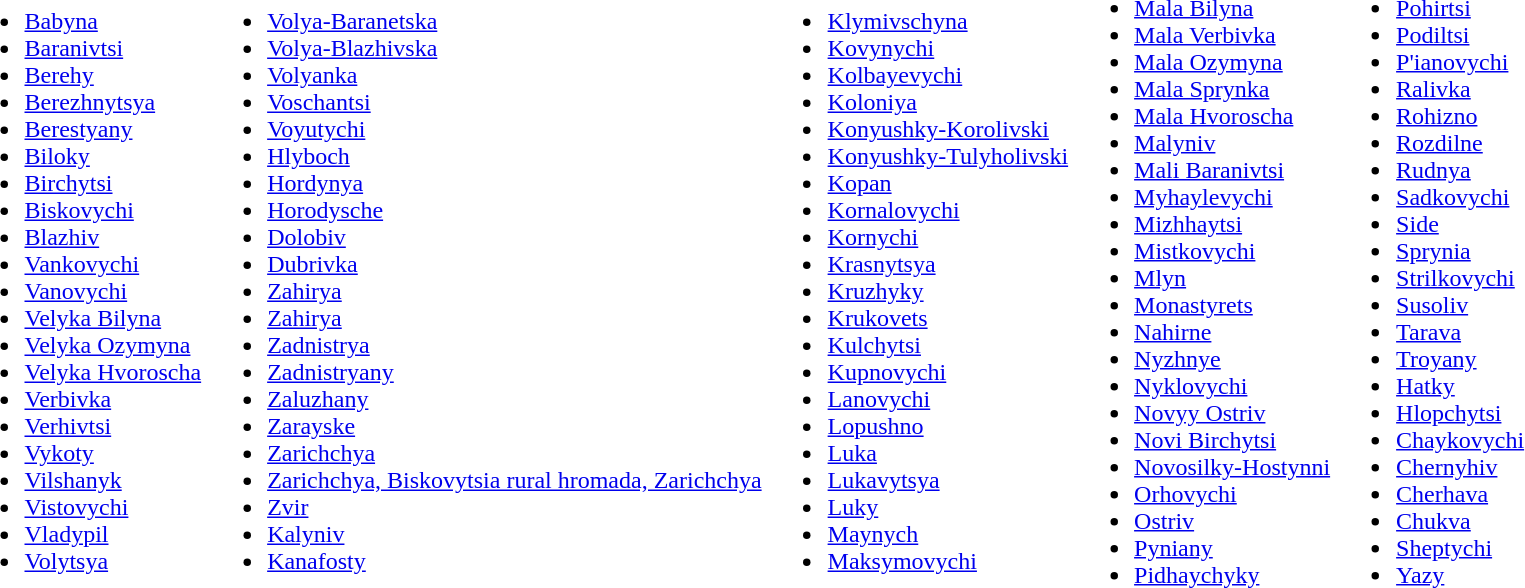<table>
<tr>
<td><br><ul><li><a href='#'>Babyna</a> </li><li><a href='#'>Baranivtsi</a> </li><li><a href='#'>Berehy</a> </li><li><a href='#'>Berezhnytsya</a> </li><li><a href='#'>Berestyany</a> </li><li><a href='#'>Biloky</a> </li><li><a href='#'>Birchytsi</a> </li><li><a href='#'>Biskovychi</a> </li><li><a href='#'>Blazhiv</a> </li><li><a href='#'>Vankovychi</a> </li><li><a href='#'>Vanovychi</a> </li><li><a href='#'>Velyka Bilyna</a> </li><li><a href='#'>Velyka Ozymyna </a> </li><li><a href='#'>Velyka Hvoroscha</a> </li><li><a href='#'>Verbivka</a> </li><li><a href='#'>Verhivtsi</a> </li><li><a href='#'>Vykoty</a> </li><li><a href='#'>Vilshanyk</a> </li><li><a href='#'>Vistovychi</a> </li><li><a href='#'>Vladypil</a> </li><li><a href='#'>Volytsya</a> </li></ul></td>
<td><br><ul><li><a href='#'>Volya-Baranetska </a> </li><li><a href='#'>Volya-Blazhivska </a> </li><li><a href='#'>Volyanka</a> </li><li><a href='#'>Voschantsi</a> </li><li><a href='#'>Voyutychi</a> </li><li><a href='#'>Hlyboch</a> </li><li><a href='#'>Hordynya</a> </li><li><a href='#'>Horodysche</a> </li><li><a href='#'>Dolobiv</a> </li><li><a href='#'>Dubrivka</a> </li><li><a href='#'>Zahirya</a> </li><li><a href='#'>Zahirya</a> </li><li><a href='#'>Zadnistrya</a> </li><li><a href='#'>Zadnistryany</a> </li><li><a href='#'>Zaluzhany</a> </li><li><a href='#'>Zarayske</a> </li><li><a href='#'>Zarichchya</a> </li><li><a href='#'>Zarichchya, Biskovytsia rural hromada, Zarichchya</a> </li><li><a href='#'>Zvir</a> </li><li><a href='#'>Kalyniv</a> </li><li><a href='#'>Kanafosty</a> </li></ul></td>
<td><br><ul><li><a href='#'>Klymivschyna</a> </li><li><a href='#'>Kovynychi</a> </li><li><a href='#'>Kolbayevychi</a> </li><li><a href='#'>Koloniya</a> </li><li><a href='#'>Konyushky-Korolivski</a> </li><li><a href='#'>Konyushky-Tulyholivski</a> </li><li><a href='#'>Kopan</a> </li><li><a href='#'>Kornalovychi</a> </li><li><a href='#'>Kornychi</a> </li><li><a href='#'>Krasnytsya</a> </li><li><a href='#'>Kruzhyky</a> </li><li><a href='#'>Krukovets</a> </li><li><a href='#'>Kulchytsi</a> </li><li><a href='#'>Kupnovychi</a> </li><li><a href='#'>Lanovychi</a> </li><li><a href='#'>Lopushno</a> </li><li><a href='#'>Luka</a> </li><li><a href='#'>Lukavytsya</a> </li><li><a href='#'>Luky</a> </li><li><a href='#'>Maynych</a> </li><li><a href='#'>Maksymovychi</a> </li></ul></td>
<td><br><ul><li><a href='#'>Mala Bilyna </a> </li><li><a href='#'>Mala Verbivka </a> </li><li><a href='#'>Mala Ozymyna </a> </li><li><a href='#'>Mala Sprynka</a> </li><li><a href='#'>Mala Hvoroscha</a> </li><li><a href='#'>Malyniv</a> </li><li><a href='#'>Mali Baranivtsi </a> </li><li><a href='#'>Myhaylevychi</a> </li><li><a href='#'>Mizhhaytsi</a> </li><li><a href='#'>Mistkovychi</a> </li><li><a href='#'>Mlyn</a> </li><li><a href='#'>Monastyrets</a> </li><li><a href='#'>Nahirne</a> </li><li><a href='#'>Nyzhnye</a> </li><li><a href='#'>Nyklovychi</a> </li><li><a href='#'>Novyy Ostriv</a> </li><li><a href='#'>Novi Birchytsi</a> </li><li><a href='#'>Novosilky-Hostynni</a> </li><li><a href='#'>Orhovychi</a> </li><li><a href='#'>Ostriv</a> </li><li><a href='#'>Pyniany</a> </li><li><a href='#'>Pidhaychyky</a> </li></ul></td>
<td><br><ul><li><a href='#'>Pohirtsi</a> </li><li><a href='#'>Podiltsi</a> </li><li><a href='#'>P'ianovychi</a> </li><li><a href='#'>Ralivka</a> </li><li><a href='#'>Rohizno</a> </li><li><a href='#'>Rozdilne</a> </li><li><a href='#'>Rudnya</a> </li><li><a href='#'>Sadkovychi</a> </li><li><a href='#'>Side</a> </li><li><a href='#'>Sprynia</a> </li><li><a href='#'>Strilkovychi</a> </li><li><a href='#'>Susoliv</a> </li><li><a href='#'>Tarava</a> </li><li><a href='#'>Troyany</a> </li><li><a href='#'>Hatky</a> </li><li><a href='#'>Hlopchytsi</a> </li><li><a href='#'>Chaykovychi</a> </li><li><a href='#'>Chernyhiv</a> </li><li><a href='#'>Cherhava</a> </li><li><a href='#'>Chukva</a> </li><li><a href='#'>Sheptychi</a> </li><li><a href='#'>Yazy</a> </li></ul></td>
</tr>
</table>
